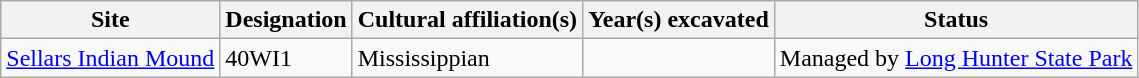<table class="wikitable">
<tr>
<th>Site</th>
<th>Designation</th>
<th>Cultural affiliation(s)</th>
<th>Year(s) excavated</th>
<th>Status</th>
</tr>
<tr>
<td><a href='#'>Sellars Indian Mound</a></td>
<td>40WI1</td>
<td>Mississippian</td>
<td></td>
<td>Managed by <a href='#'>Long Hunter State Park</a></td>
</tr>
</table>
